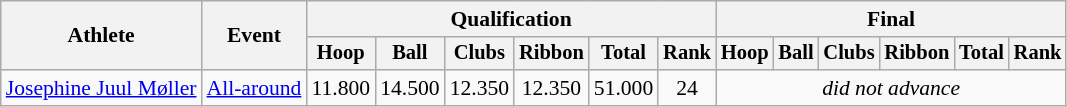<table class=wikitable style="text-align:center;font-size:90%">
<tr>
<th rowspan=2>Athlete</th>
<th rowspan=2>Event</th>
<th colspan=6>Qualification</th>
<th colspan=6>Final</th>
</tr>
<tr style="font-size:95%">
<th>Hoop</th>
<th>Ball</th>
<th>Clubs</th>
<th>Ribbon</th>
<th>Total</th>
<th>Rank</th>
<th>Hoop</th>
<th>Ball</th>
<th>Clubs</th>
<th>Ribbon</th>
<th>Total</th>
<th>Rank</th>
</tr>
<tr>
<td align=left><a href='#'>Josephine Juul Møller</a></td>
<td align=left><a href='#'>All-around</a></td>
<td>11.800</td>
<td>14.500</td>
<td>12.350</td>
<td>12.350</td>
<td>51.000</td>
<td>24</td>
<td Colspan=6><em>did not advance</em></td>
</tr>
</table>
